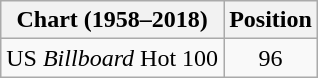<table class="wikitable plainrowheaders">
<tr>
<th>Chart (1958–2018)</th>
<th>Position</th>
</tr>
<tr>
<td>US <em>Billboard</em> Hot 100</td>
<td style="text-align:center;">96</td>
</tr>
</table>
